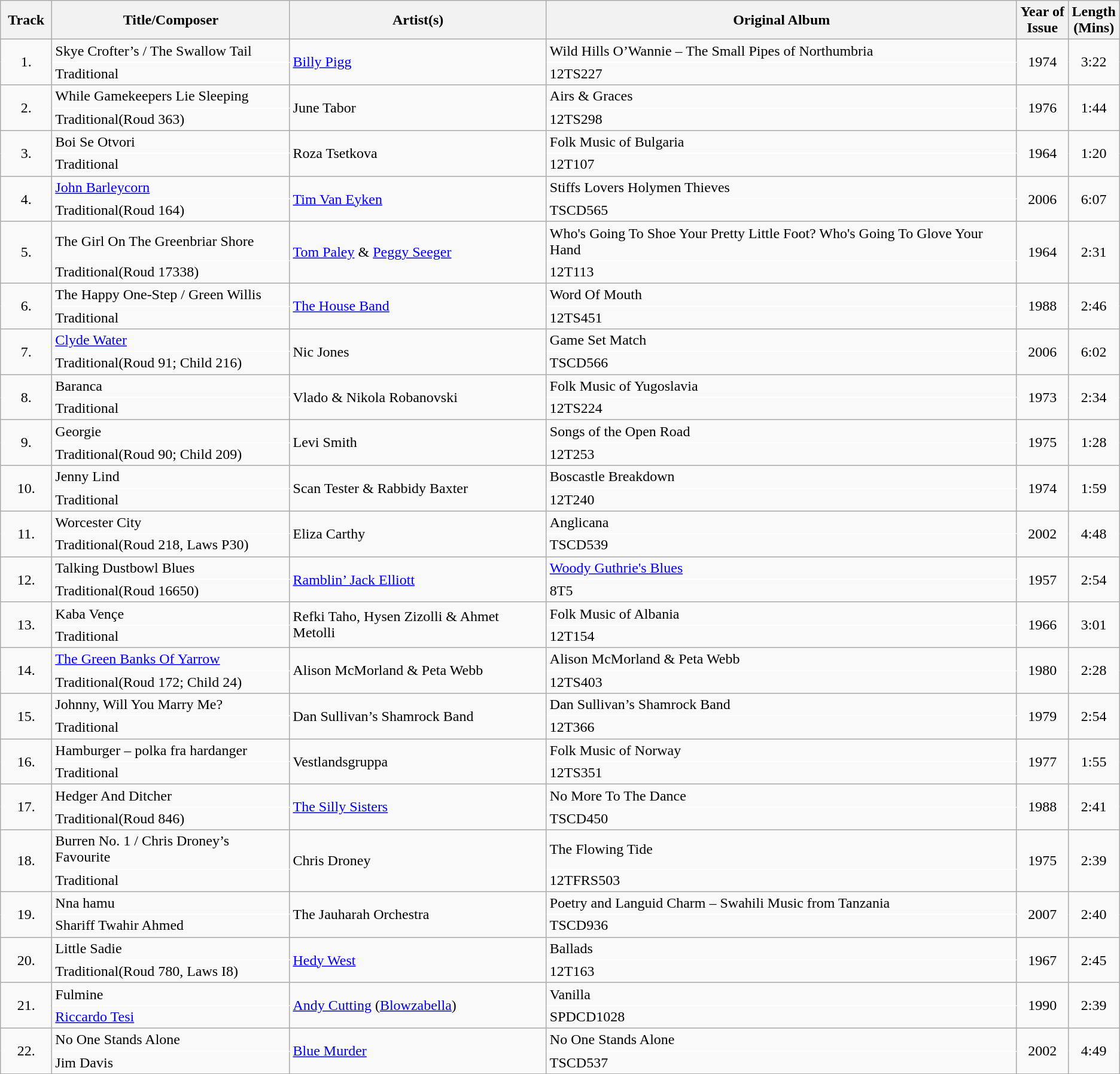<table class="wikitable collapsible">
<tr>
<th style="width:  50px">Track</th>
<th>Title/Composer</th>
<th>Artist(s)</th>
<th>Original Album</th>
<th style="width:  50px">Year of Issue</th>
<th style="width:  50px">Length (Mins)</th>
</tr>
<tr>
<td rowspan="2" style="text-align: center;">1.</td>
<td style="border-bottom: 1px solid white;">Skye Crofter’s / The Swallow Tail</td>
<td rowspan="2"><a href='#'>Billy Pigg</a></td>
<td Style="border-bottom: 1px solid white;">Wild Hills O’Wannie – The Small Pipes of Northumbria</td>
<td rowspan="2" style="text-align: center;">1974</td>
<td rowspan="2" style="text-align: center;">3:22</td>
</tr>
<tr>
<td>Traditional</td>
<td>12TS227</td>
</tr>
<tr>
<td rowspan="2" style="text-align: center;">2.</td>
<td style="border-bottom: 1px solid white;">While Gamekeepers Lie Sleeping</td>
<td rowspan="2">June Tabor</td>
<td Style="border-bottom: 1px solid white;">Airs & Graces</td>
<td rowspan="2" style="text-align: center;">1976</td>
<td rowspan="2" style="text-align: center;">1:44</td>
</tr>
<tr>
<td>Traditional(Roud 363)</td>
<td>12TS298</td>
</tr>
<tr>
<td rowspan="2" style="text-align: center;">3.</td>
<td style="border-bottom: 1px solid white;">Boi Se Otvori</td>
<td rowspan="2">Roza Tsetkova</td>
<td Style="border-bottom: 1px solid white;">Folk Music of Bulgaria</td>
<td rowspan="2" style="text-align: center;">1964</td>
<td rowspan="2" style="text-align: center;">1:20</td>
</tr>
<tr>
<td>Traditional</td>
<td>12T107</td>
</tr>
<tr>
<td rowspan="2" style="text-align: center;">4.</td>
<td style="border-bottom: 1px solid white;"><a href='#'>John Barleycorn</a></td>
<td rowspan="2"><a href='#'>Tim Van Eyken</a></td>
<td Style="border-bottom: 1px solid white;">Stiffs Lovers Holymen Thieves</td>
<td rowspan="2" style="text-align: center;">2006</td>
<td rowspan="2" style="text-align: center;">6:07</td>
</tr>
<tr>
<td>Traditional(Roud 164)</td>
<td>TSCD565</td>
</tr>
<tr>
<td rowspan="2" style="text-align: center;">5.</td>
<td style="border-bottom: 1px solid white;">The Girl On The Greenbriar Shore</td>
<td rowspan="2"><a href='#'>Tom Paley</a> & <a href='#'>Peggy Seeger</a></td>
<td Style="border-bottom: 1px solid white;">Who's Going To Shoe Your Pretty Little Foot? Who's Going To Glove Your Hand</td>
<td rowspan="2" style="text-align: center;">1964</td>
<td rowspan="2" style="text-align: center;">2:31</td>
</tr>
<tr>
<td>Traditional(Roud 17338)</td>
<td>12T113</td>
</tr>
<tr>
<td rowspan="2" style="text-align: center;">6.</td>
<td style="border-bottom: 1px solid white;">The Happy One-Step / Green Willis</td>
<td rowspan="2"><a href='#'>The House Band</a></td>
<td Style="border-bottom: 1px solid white;">Word Of Mouth</td>
<td rowspan="2" style="text-align: center;">1988</td>
<td rowspan="2" style="text-align: center;">2:46</td>
</tr>
<tr>
<td>Traditional</td>
<td>12TS451</td>
</tr>
<tr>
<td rowspan="2" style="text-align: center;">7.</td>
<td style="border-bottom: 1px solid white;"><a href='#'>Clyde Water</a></td>
<td rowspan="2">Nic Jones</td>
<td Style="border-bottom: 1px solid white;">Game Set Match</td>
<td rowspan="2" style="text-align: center;">2006</td>
<td rowspan="2" style="text-align: center;">6:02</td>
</tr>
<tr>
<td>Traditional(Roud 91; Child 216)</td>
<td>TSCD566</td>
</tr>
<tr>
<td rowspan="2" style="text-align: center;">8.</td>
<td style="border-bottom: 1px solid white;">Baranca</td>
<td rowspan="2">Vlado & Nikola Robanovski</td>
<td Style="border-bottom: 1px solid white;">Folk Music of Yugoslavia</td>
<td rowspan="2" style="text-align: center;">1973</td>
<td rowspan="2" style="text-align: center;">2:34</td>
</tr>
<tr>
<td>Traditional</td>
<td>12TS224</td>
</tr>
<tr>
<td rowspan="2" style="text-align: center;">9.</td>
<td style="border-bottom: 1px solid white;">Georgie</td>
<td rowspan="2">Levi Smith</td>
<td Style="border-bottom: 1px solid white;">Songs of the Open Road</td>
<td rowspan="2" style="text-align: center;">1975</td>
<td rowspan="2" style="text-align: center;">1:28</td>
</tr>
<tr>
<td>Traditional(Roud 90; Child 209)</td>
<td>12T253</td>
</tr>
<tr>
<td rowspan="2" style="text-align: center;">10.</td>
<td style="border-bottom: 1px solid white;">Jenny Lind</td>
<td rowspan="2">Scan Tester & Rabbidy Baxter</td>
<td Style="border-bottom: 1px solid white;">Boscastle Breakdown</td>
<td rowspan="2" style="text-align: center;">1974</td>
<td rowspan="2" style="text-align: center;">1:59</td>
</tr>
<tr>
<td>Traditional</td>
<td>12T240</td>
</tr>
<tr>
<td rowspan="2" style="text-align: center;">11.</td>
<td style="border-bottom: 1px solid white;">Worcester City</td>
<td rowspan="2">Eliza Carthy</td>
<td Style="border-bottom: 1px solid white;">Anglicana</td>
<td rowspan="2" style="text-align: center;">2002</td>
<td rowspan="2" style="text-align: center;">4:48</td>
</tr>
<tr>
<td>Traditional(Roud 218, Laws P30)</td>
<td>TSCD539</td>
</tr>
<tr>
<td rowspan="2" style="text-align: center;">12.</td>
<td style="border-bottom: 1px solid white;">Talking Dustbowl Blues</td>
<td rowspan="2"><a href='#'>Ramblin’ Jack Elliott</a></td>
<td Style="border-bottom: 1px solid white;"><a href='#'>Woody Guthrie's Blues</a></td>
<td rowspan="2" style="text-align: center;">1957</td>
<td rowspan="2" style="text-align: center;">2:54</td>
</tr>
<tr>
<td>Traditional(Roud 16650)</td>
<td>8T5</td>
</tr>
<tr>
<td rowspan="2" style="text-align: center;">13.</td>
<td style="border-bottom: 1px solid white;">Kaba Vençe</td>
<td rowspan="2">Refki Taho, Hysen Zizolli & Ahmet Metolli</td>
<td Style="border-bottom: 1px solid white;">Folk Music of Albania</td>
<td rowspan="2" style="text-align: center;">1966</td>
<td rowspan="2" style="text-align: center;">3:01</td>
</tr>
<tr>
<td>Traditional</td>
<td>12T154</td>
</tr>
<tr>
<td rowspan="2" style="text-align: center;">14.</td>
<td style="border-bottom: 1px solid white;"><a href='#'>The Green Banks Of Yarrow</a></td>
<td rowspan="2">Alison McMorland & Peta Webb</td>
<td Style="border-bottom: 1px solid white;">Alison McMorland & Peta Webb</td>
<td rowspan="2" style="text-align: center;">1980</td>
<td rowspan="2" style="text-align: center;">2:28</td>
</tr>
<tr>
<td>Traditional(Roud 172; Child 24)</td>
<td>12TS403</td>
</tr>
<tr>
<td rowspan="2" style="text-align: center;">15.</td>
<td style="border-bottom: 1px solid white;">Johnny, Will You Marry Me?</td>
<td rowspan="2">Dan Sullivan’s Shamrock Band</td>
<td Style="border-bottom: 1px solid white;">Dan Sullivan’s Shamrock Band</td>
<td rowspan="2" style="text-align: center;">1979</td>
<td rowspan="2" style="text-align: center;">2:54</td>
</tr>
<tr>
<td>Traditional</td>
<td>12T366</td>
</tr>
<tr>
<td rowspan="2" style="text-align: center;">16.</td>
<td style="border-bottom: 1px solid white;">Hamburger – polka fra hardanger</td>
<td rowspan="2">Vestlandsgruppa</td>
<td Style="border-bottom: 1px solid white;">Folk Music of Norway</td>
<td rowspan="2" style="text-align: center;">1977</td>
<td rowspan="2" style="text-align: center;">1:55</td>
</tr>
<tr>
<td>Traditional</td>
<td>12TS351</td>
</tr>
<tr>
<td rowspan="2" style="text-align: center;">17.</td>
<td style="border-bottom: 1px solid white;">Hedger And Ditcher</td>
<td rowspan="2"><a href='#'>The Silly Sisters</a></td>
<td Style="border-bottom: 1px solid white;">No More To The Dance</td>
<td rowspan="2" style="text-align: center;">1988</td>
<td rowspan="2" style="text-align: center;">2:41</td>
</tr>
<tr>
<td>Traditional(Roud 846)</td>
<td>TSCD450</td>
</tr>
<tr>
<td rowspan="2" style="text-align: center;">18.</td>
<td style="border-bottom: 1px solid white;">Burren No. 1 / Chris Droney’s Favourite</td>
<td rowspan="2">Chris Droney</td>
<td Style="border-bottom: 1px solid white;">The Flowing Tide</td>
<td rowspan="2" style="text-align: center;">1975</td>
<td rowspan="2" style="text-align: center;">2:39</td>
</tr>
<tr>
<td>Traditional</td>
<td>12TFRS503</td>
</tr>
<tr>
<td rowspan="2" style="text-align: center;">19.</td>
<td style="border-bottom: 1px solid white;">Nna hamu</td>
<td rowspan="2">The Jauharah Orchestra</td>
<td Style="border-bottom: 1px solid white;">Poetry and Languid Charm – Swahili Music from Tanzania</td>
<td rowspan="2" style="text-align: center;">2007</td>
<td rowspan="2" style="text-align: center;">2:40</td>
</tr>
<tr>
<td>Shariff Twahir Ahmed</td>
<td>TSCD936</td>
</tr>
<tr>
<td rowspan="2" style="text-align: center;">20.</td>
<td style="border-bottom: 1px solid white;">Little Sadie</td>
<td rowspan="2"><a href='#'>Hedy West</a></td>
<td Style="border-bottom: 1px solid white;">Ballads</td>
<td rowspan="2" style="text-align: center;">1967</td>
<td rowspan="2" style="text-align: center;">2:45</td>
</tr>
<tr>
<td>Traditional(Roud 780, Laws I8)</td>
<td>12T163</td>
</tr>
<tr>
<td rowspan="2" style="text-align: center;">21.</td>
<td style="border-bottom: 1px solid white;">Fulmine</td>
<td rowspan="2"><a href='#'>Andy Cutting</a> (<a href='#'>Blowzabella</a>)</td>
<td Style="border-bottom: 1px solid white;">Vanilla</td>
<td rowspan="2" style="text-align: center;">1990</td>
<td rowspan="2" style="text-align: center;">2:39</td>
</tr>
<tr>
<td><a href='#'>Riccardo Tesi</a></td>
<td>SPDCD1028</td>
</tr>
<tr>
<td rowspan="2" style="text-align: center;">22.</td>
<td style="border-bottom: 1px solid white;">No One Stands Alone</td>
<td rowspan="2"><a href='#'>Blue Murder</a></td>
<td Style="border-bottom: 1px solid white;">No One Stands Alone</td>
<td rowspan="2" style="text-align: center;">2002</td>
<td rowspan="2" style="text-align: center;">4:49</td>
</tr>
<tr>
<td>Jim Davis</td>
<td>TSCD537</td>
</tr>
<tr>
</tr>
</table>
